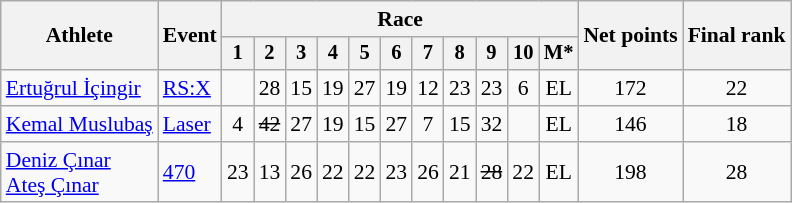<table class="wikitable" style="font-size:90%">
<tr>
<th rowspan="2">Athlete</th>
<th rowspan="2">Event</th>
<th colspan=11>Race</th>
<th rowspan=2>Net points</th>
<th rowspan=2>Final rank</th>
</tr>
<tr style="font-size:95%">
<th>1</th>
<th>2</th>
<th>3</th>
<th>4</th>
<th>5</th>
<th>6</th>
<th>7</th>
<th>8</th>
<th>9</th>
<th>10</th>
<th>M*</th>
</tr>
<tr align=center>
<td align=left><a href='#'>Ertuğrul İçingir</a></td>
<td align=left><a href='#'>RS:X</a></td>
<td></td>
<td>28</td>
<td>15</td>
<td>19</td>
<td>27</td>
<td>19</td>
<td>12</td>
<td>23</td>
<td>23</td>
<td>6</td>
<td>EL</td>
<td>172</td>
<td>22</td>
</tr>
<tr align=center>
<td align=left><a href='#'>Kemal Muslubaş</a></td>
<td align=left><a href='#'>Laser</a></td>
<td>4</td>
<td><s>42</s></td>
<td>27</td>
<td>19</td>
<td>15</td>
<td>27</td>
<td>7</td>
<td>15</td>
<td>32</td>
<td></td>
<td>EL</td>
<td>146</td>
<td>18</td>
</tr>
<tr align=center>
<td align=left><a href='#'>Deniz Çınar</a> <br><a href='#'>Ateş Çınar</a> </td>
<td align=left><a href='#'>470</a></td>
<td>23</td>
<td>13</td>
<td>26</td>
<td>22</td>
<td>22</td>
<td>23</td>
<td>26</td>
<td>21</td>
<td><s>28</s></td>
<td>22</td>
<td>EL</td>
<td>198</td>
<td>28</td>
</tr>
</table>
